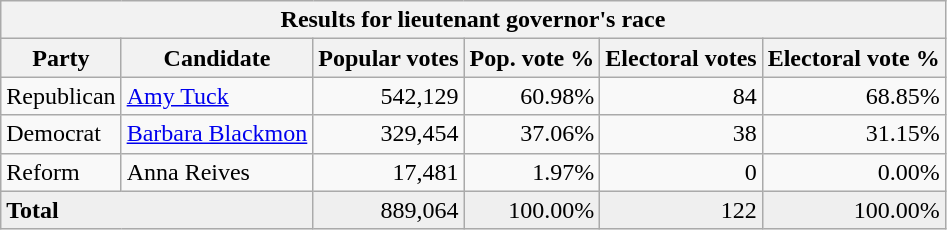<table class=wikitable>
<tr>
<th colspan="6">Results for lieutenant governor's race</th>
</tr>
<tr>
<th>Party</th>
<th>Candidate</th>
<th>Popular votes</th>
<th>Pop. vote %</th>
<th>Electoral votes</th>
<th>Electoral vote %</th>
</tr>
<tr>
<td>Republican</td>
<td><a href='#'>Amy Tuck</a></td>
<td align="right">542,129</td>
<td align="right">60.98%</td>
<td align="right">84</td>
<td align="right">68.85%</td>
</tr>
<tr>
<td>Democrat</td>
<td><a href='#'>Barbara Blackmon</a></td>
<td align="right">329,454</td>
<td align="right">37.06%</td>
<td align="right">38</td>
<td align="right">31.15%</td>
</tr>
<tr>
<td>Reform</td>
<td>Anna Reives</td>
<td align="right">17,481</td>
<td align="right">1.97%</td>
<td align="right">0</td>
<td align="right">0.00%</td>
</tr>
<tr style="background:#EFEFEF;">
<td colspan="2"><strong>Total</strong></td>
<td align="right">889,064</td>
<td align="right">100.00%</td>
<td align="right">122</td>
<td align="right">100.00%</td>
</tr>
</table>
